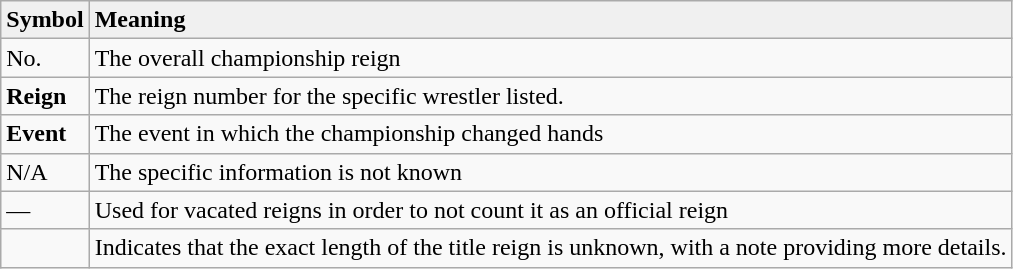<table class="wikitable">
<tr>
<td style="background: #f0f0f0;"><strong>Symbol</strong></td>
<td style="background: #f0f0f0;"><strong>Meaning</strong></td>
</tr>
<tr>
<td>No.</td>
<td>The overall championship reign</td>
</tr>
<tr>
<td><strong>Reign</strong></td>
<td>The reign number for the specific wrestler listed.</td>
</tr>
<tr>
<td><strong>Event</strong></td>
<td>The event in which the championship changed hands</td>
</tr>
<tr>
<td>N/A</td>
<td>The specific information is not known</td>
</tr>
<tr>
<td>—</td>
<td>Used for vacated reigns in order to not count it as an official reign</td>
</tr>
<tr>
<td></td>
<td>Indicates that the exact length of the title reign is unknown, with a note providing more details.</td>
</tr>
</table>
